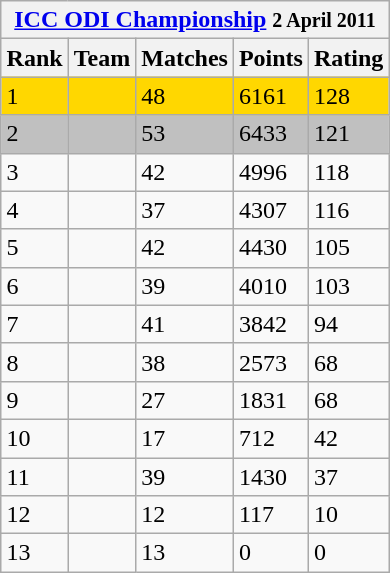<table class="wikitable" style="margin: 1em auto 1em auto;white-space: nowrap;">
<tr>
<th colspan="5"><a href='#'>ICC ODI Championship</a> <small>2 April 2011</small></th>
</tr>
<tr>
<th>Rank</th>
<th>Team</th>
<th>Matches</th>
<th>Points</th>
<th>Rating</th>
</tr>
<tr bgcolor=gold>
<td>1</td>
<td align="left"></td>
<td>48</td>
<td>6161</td>
<td>128</td>
</tr>
<tr bgcolor=silver>
<td>2</td>
<td align="left"></td>
<td>53</td>
<td>6433</td>
<td>121</td>
</tr>
<tr>
<td>3</td>
<td align="left"></td>
<td>42</td>
<td>4996</td>
<td>118</td>
</tr>
<tr>
<td>4</td>
<td align="left"></td>
<td>37</td>
<td>4307</td>
<td>116</td>
</tr>
<tr>
<td>5</td>
<td align="left"></td>
<td>42</td>
<td>4430</td>
<td>105</td>
</tr>
<tr>
<td>6</td>
<td align="left"></td>
<td>39</td>
<td>4010</td>
<td>103</td>
</tr>
<tr>
<td>7</td>
<td align="left"></td>
<td>41</td>
<td>3842</td>
<td>94</td>
</tr>
<tr>
<td>8</td>
<td align="left"></td>
<td>38</td>
<td>2573</td>
<td>68</td>
</tr>
<tr>
<td>9</td>
<td align="left"></td>
<td>27</td>
<td>1831</td>
<td>68</td>
</tr>
<tr>
<td>10</td>
<td align="left"></td>
<td>17</td>
<td>712</td>
<td>42</td>
</tr>
<tr>
<td>11</td>
<td align="left"></td>
<td>39</td>
<td>1430</td>
<td>37</td>
</tr>
<tr>
<td>12</td>
<td align="left"></td>
<td>12</td>
<td>117</td>
<td>10</td>
</tr>
<tr>
<td>13</td>
<td align="left"></td>
<td>13</td>
<td>0</td>
<td>0</td>
</tr>
</table>
